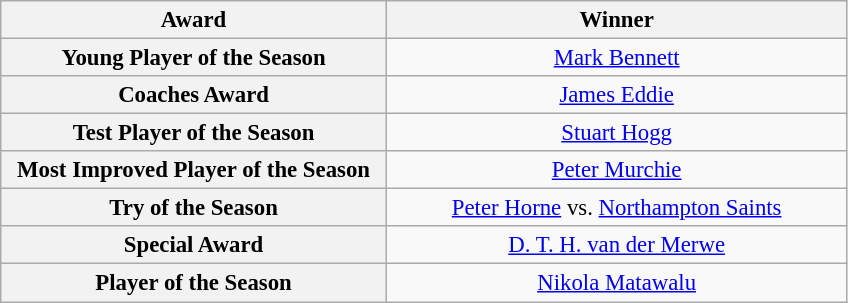<table class="wikitable" style="font-size:95%; text-align:center;">
<tr>
<th style="width:250px;">Award</th>
<th style="width:300px;">Winner</th>
</tr>
<tr>
<th>Young Player of the Season</th>
<td> <a href='#'>Mark Bennett</a></td>
</tr>
<tr>
<th>Coaches Award</th>
<td> <a href='#'>James Eddie</a></td>
</tr>
<tr>
<th>Test Player of the Season</th>
<td> <a href='#'>Stuart Hogg</a></td>
</tr>
<tr>
<th>Most Improved Player of the Season</th>
<td> <a href='#'>Peter Murchie</a></td>
</tr>
<tr>
<th>Try of the Season</th>
<td> <a href='#'>Peter Horne</a> vs.  <a href='#'>Northampton Saints</a></td>
</tr>
<tr>
<th>Special Award</th>
<td> <a href='#'>D. T. H. van der Merwe</a></td>
</tr>
<tr>
<th>Player of the Season</th>
<td> <a href='#'>Nikola Matawalu</a></td>
</tr>
</table>
